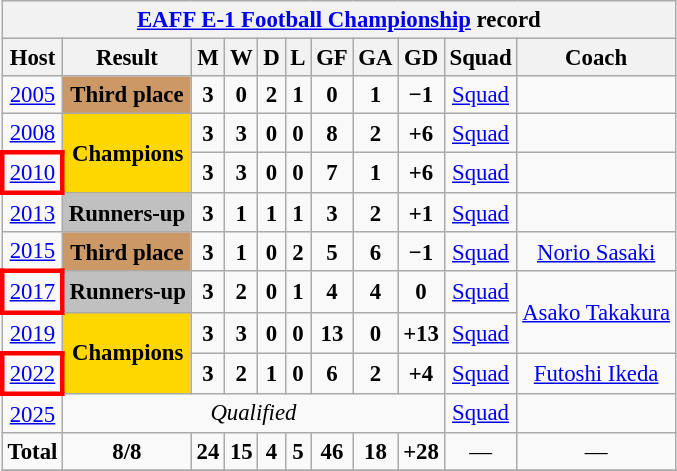<table class="wikitable mw-collapsible" style="text-align: center;font-size:95%;">
<tr>
<th colspan=11><a href='#'>EAFF E-1 Football Championship</a> record</th>
</tr>
<tr>
<th>Host</th>
<th>Result</th>
<th>M</th>
<th>W</th>
<th>D</th>
<th>L</th>
<th>GF</th>
<th>GA</th>
<th>GD</th>
<th>Squad</th>
<th>Coach</th>
</tr>
<tr>
<td> <a href='#'>2005</a></td>
<td style="background:#cc9966;"><strong>Third place</strong></td>
<td><strong>3</strong></td>
<td><strong>0</strong></td>
<td><strong>2</strong></td>
<td><strong>1</strong></td>
<td><strong>0</strong></td>
<td><strong>1</strong></td>
<td><strong>−1</strong></td>
<td><a href='#'>Squad</a></td>
<td></td>
</tr>
<tr>
<td> <a href='#'>2008</a></td>
<td rowspan=2 style="background:gold;"><strong>Champions</strong></td>
<td><strong>3</strong></td>
<td><strong>3</strong></td>
<td><strong>0</strong></td>
<td><strong>0</strong></td>
<td><strong>8</strong></td>
<td><strong>2</strong></td>
<td><strong>+6</strong></td>
<td><a href='#'>Squad</a></td>
<td></td>
</tr>
<tr>
<td style="border: 3px solid red"> <a href='#'>2010</a></td>
<td><strong>3</strong></td>
<td><strong>3</strong></td>
<td><strong>0</strong></td>
<td><strong>0</strong></td>
<td><strong>7</strong></td>
<td><strong>1</strong></td>
<td><strong>+6</strong></td>
<td><a href='#'>Squad</a></td>
<td></td>
</tr>
<tr>
<td> <a href='#'>2013</a></td>
<td style="background:silver;"><strong>Runners-up</strong></td>
<td><strong>3</strong></td>
<td><strong>1</strong></td>
<td><strong>1</strong></td>
<td><strong>1</strong></td>
<td><strong>3</strong></td>
<td><strong>2</strong></td>
<td><strong>+1</strong></td>
<td><a href='#'>Squad</a></td>
<td></td>
</tr>
<tr>
<td> <a href='#'>2015</a></td>
<td style="background:#cc9966;"><strong>Third place</strong></td>
<td><strong>3</strong></td>
<td><strong>1</strong></td>
<td><strong>0</strong></td>
<td><strong>2</strong></td>
<td><strong>5</strong></td>
<td><strong>6</strong></td>
<td><strong>−1</strong></td>
<td><a href='#'>Squad</a></td>
<td><a href='#'>Norio Sasaki</a></td>
</tr>
<tr>
<td style="border: 3px solid red"> <a href='#'>2017</a></td>
<td style="background:silver;"><strong>Runners-up</strong></td>
<td><strong>3</strong></td>
<td><strong>2</strong></td>
<td><strong>0</strong></td>
<td><strong>1</strong></td>
<td><strong>4</strong></td>
<td><strong>4</strong></td>
<td><strong>0</strong></td>
<td><a href='#'>Squad</a></td>
<td rowspan=2><a href='#'>Asako Takakura</a></td>
</tr>
<tr>
<td> <a href='#'>2019</a></td>
<td rowspan=2 style="background:gold;"><strong>Champions</strong></td>
<td><strong>3</strong></td>
<td><strong>3</strong></td>
<td><strong>0</strong></td>
<td><strong>0</strong></td>
<td><strong>13</strong></td>
<td><strong>0</strong></td>
<td><strong>+13</strong></td>
<td><a href='#'>Squad</a></td>
</tr>
<tr>
<td style="border: 3px solid red"> <a href='#'>2022</a></td>
<td><strong>3</strong></td>
<td><strong>2</strong></td>
<td><strong>1</strong></td>
<td><strong>0</strong></td>
<td><strong>6</strong></td>
<td><strong>2</strong></td>
<td><strong>+4</strong></td>
<td><a href='#'>Squad</a></td>
<td><a href='#'>Futoshi Ikeda</a></td>
</tr>
<tr>
<td> <a href='#'>2025</a></td>
<td colspan=8><em>Qualified</em></td>
<td><a href='#'>Squad</a></td>
</tr>
<tr>
<td><strong>Total</strong></td>
<td><strong>8/8</strong></td>
<td><strong>24</strong></td>
<td><strong>15</strong></td>
<td><strong>4</strong></td>
<td><strong>5</strong></td>
<td><strong>46</strong></td>
<td><strong>18</strong></td>
<td><strong>+28</strong></td>
<td>—</td>
<td>—</td>
</tr>
<tr>
</tr>
</table>
